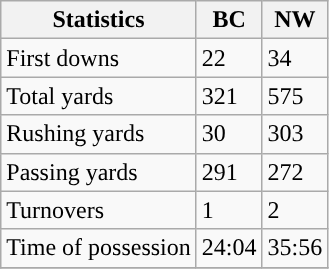<table class="wikitable">
<tr>
<th>Statistics</th>
<th>BC</th>
<th>NW</th>
</tr>
<tr>
<td>First downs</td>
<td>22</td>
<td>34</td>
</tr>
<tr>
<td>Total yards</td>
<td>321</td>
<td>575</td>
</tr>
<tr>
<td>Rushing yards</td>
<td>30</td>
<td>303</td>
</tr>
<tr>
<td>Passing yards</td>
<td>291</td>
<td>272</td>
</tr>
<tr>
<td>Turnovers</td>
<td>1</td>
<td>2</td>
</tr>
<tr>
<td>Time of possession</td>
<td>24:04</td>
<td>35:56</td>
</tr>
<tr>
</tr>
</table>
